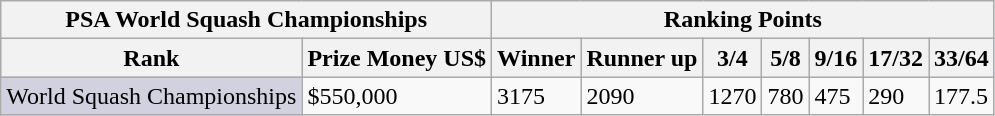<table class="wikitable">
<tr>
<th colspan=2>PSA World Squash Championships</th>
<th colspan=7>Ranking Points</th>
</tr>
<tr bgcolor="#d1e4fd">
<th>Rank</th>
<th>Prize Money US$</th>
<th>Winner</th>
<th>Runner up</th>
<th>3/4</th>
<th>5/8</th>
<th>9/16</th>
<th>17/32</th>
<th>33/64</th>
</tr>
<tr>
<td style="background:#d1d1e0;">World Squash Championships</td>
<td>$550,000</td>
<td>3175</td>
<td>2090</td>
<td>1270</td>
<td>780</td>
<td>475</td>
<td>290</td>
<td>177.5</td>
</tr>
</table>
